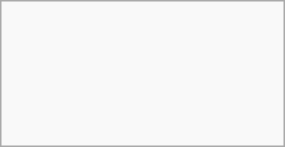<table class="wikitable" width=15%>
<tr>
<td><br><br>
<br>
<br>
<br></td>
</tr>
</table>
